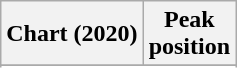<table class="wikitable sortable plainrowheaders" style="text-align:center">
<tr>
<th scope="col">Chart (2020)</th>
<th scope="col">Peak<br>position</th>
</tr>
<tr>
</tr>
<tr>
</tr>
</table>
